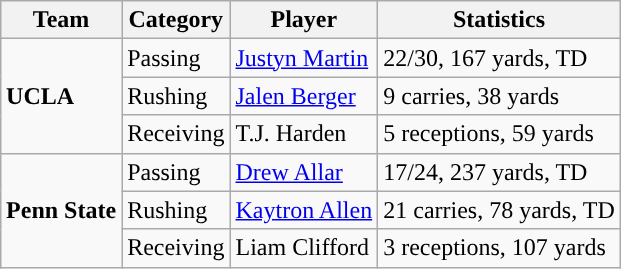<table class="wikitable" style="float: right;">
<tr>
<th>Team</th>
<th>Category</th>
<th>Player</th>
<th>Statistics</th>
</tr>
<tr>
<td rowspan=3><strong>UCLA</strong></td>
<td>Passing</td>
<td><a href='#'>Justyn Martin</a></td>
<td>22/30, 167 yards, TD</td>
</tr>
<tr>
<td>Rushing</td>
<td><a href='#'>Jalen Berger</a></td>
<td>9 carries, 38 yards</td>
</tr>
<tr>
<td>Receiving</td>
<td>T.J. Harden</td>
<td>5 receptions, 59 yards</td>
</tr>
<tr>
<td rowspan=3><strong>Penn State</strong></td>
<td>Passing</td>
<td><a href='#'>Drew Allar</a></td>
<td>17/24, 237 yards, TD</td>
</tr>
<tr>
<td>Rushing</td>
<td><a href='#'>Kaytron Allen</a></td>
<td>21 carries, 78 yards, TD</td>
</tr>
<tr>
<td>Receiving</td>
<td>Liam Clifford</td>
<td>3 receptions, 107 yards</td>
</tr>
</table>
